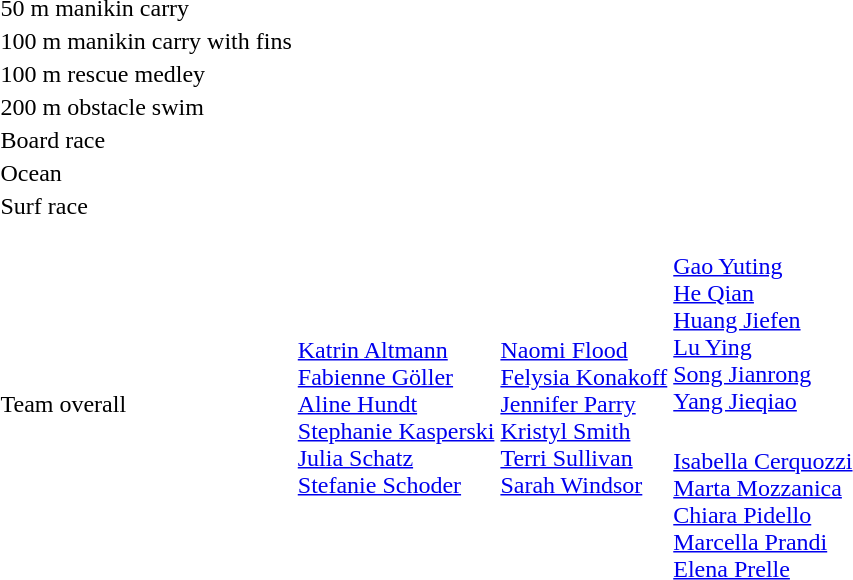<table>
<tr>
<td>50 m manikin carry<br></td>
<td></td>
<td></td>
<td></td>
</tr>
<tr>
<td>100 m manikin carry with fins<br></td>
<td></td>
<td></td>
<td></td>
</tr>
<tr>
<td>100 m rescue medley<br></td>
<td></td>
<td></td>
<td></td>
</tr>
<tr>
<td>200 m obstacle swim<br></td>
<td></td>
<td></td>
<td></td>
</tr>
<tr>
<td>Board race<br></td>
<td></td>
<td></td>
<td></td>
</tr>
<tr>
<td>Ocean<br></td>
<td></td>
<td></td>
<td></td>
</tr>
<tr>
<td>Surf race<br></td>
<td></td>
<td></td>
<td></td>
</tr>
<tr>
<td rowspan=2>Team overall<br></td>
<td rowspan=2><br><a href='#'>Katrin Altmann</a><br><a href='#'>Fabienne Göller</a><br><a href='#'>Aline Hundt</a><br><a href='#'>Stephanie Kasperski</a><br><a href='#'>Julia Schatz</a><br><a href='#'>Stefanie Schoder</a></td>
<td rowspan=2><br><a href='#'>Naomi Flood</a><br><a href='#'>Felysia Konakoff</a><br><a href='#'>Jennifer Parry</a><br><a href='#'>Kristyl Smith</a><br><a href='#'>Terri Sullivan</a><br><a href='#'>Sarah Windsor</a></td>
<td><br><a href='#'>Gao Yuting</a><br><a href='#'>He Qian</a><br><a href='#'>Huang Jiefen</a><br><a href='#'>Lu Ying</a><br><a href='#'>Song Jianrong</a><br><a href='#'>Yang Jieqiao</a></td>
</tr>
<tr>
<td><br><a href='#'>Isabella Cerquozzi</a><br><a href='#'>Marta Mozzanica</a><br><a href='#'>Chiara Pidello</a><br><a href='#'>Marcella Prandi</a><br><a href='#'>Elena Prelle</a></td>
</tr>
</table>
